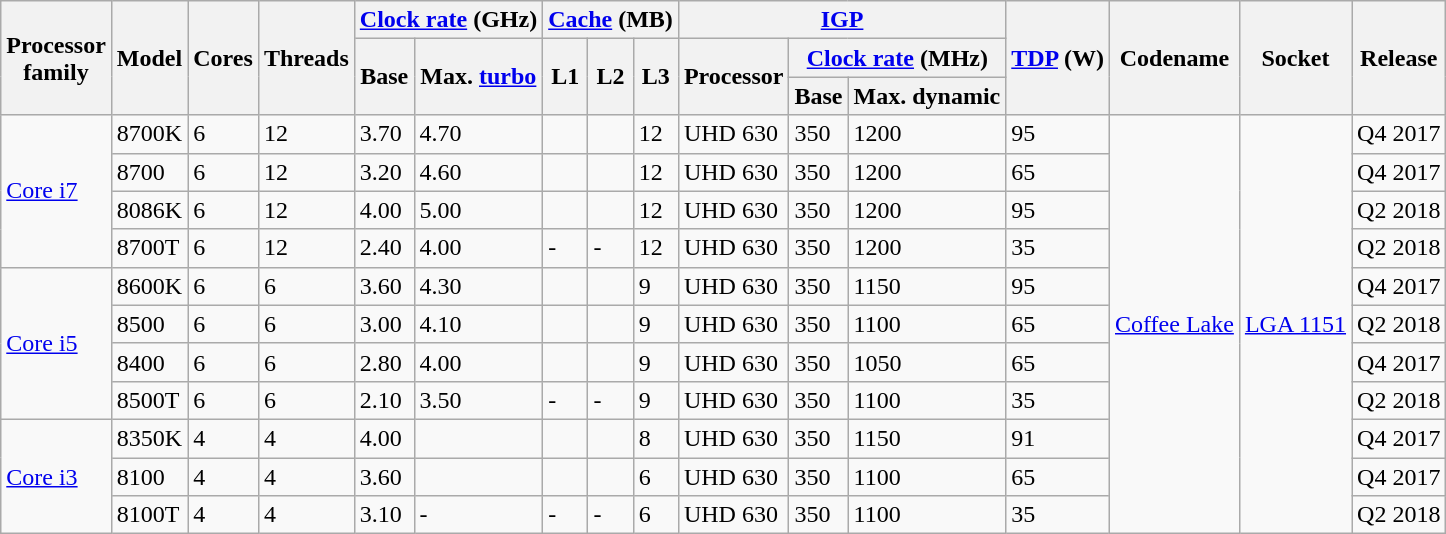<table class="wikitable center sortable sort-under mw-collapsible">
<tr>
<th rowspan=3 data-sort-type=text>Processor <br>family</th>
<th rowspan=3 data-sort-type=text>Model</th>
<th rowspan=3 data-sort-type=number>Cores</th>
<th rowspan=3 data-sort-type=number>Threads</th>
<th colspan=2><a href='#'>Clock rate</a> (GHz)</th>
<th colspan=3><a href='#'> Cache</a> (MB)</th>
<th colspan=3><a href='#'> IGP</a></th>
<th rowspan=3 data-sort-type=number><a href='#'> TDP</a> (W)</th>
<th rowspan=3 data-sort-type=text>Code­name</th>
<th rowspan=3 data-sort-type=text>Socket</th>
<th rowspan=3 data-sort-type=date>Release</th>
</tr>
<tr>
<th rowspan=2 data-sort-type=number>Base</th>
<th rowspan=2 data-sort-type=number>Max. <a href='#'> turbo</a></th>
<th rowspan=2 data-sort-type=number>L1</th>
<th rowspan=2 data-sort-type=number>L2</th>
<th rowspan=2 data-sort-type=number>L3</th>
<th rowspan=2 data-sort-type=text>Processor</th>
<th colspan=2><a href='#'>Clock rate</a> (MHz)</th>
</tr>
<tr>
<th data-sort-type=number>Base</th>
<th data-sort-type=number>Max. dynamic</th>
</tr>
<tr>
<td rowspan="4"><a href='#'>Core i7</a></td>
<td>8700K</td>
<td>6</td>
<td>12</td>
<td>3.70</td>
<td>4.70</td>
<td></td>
<td></td>
<td>12</td>
<td>UHD 630</td>
<td>350</td>
<td>1200</td>
<td>95</td>
<td rowspan="11"><a href='#'>Coffee Lake</a></td>
<td rowspan="11"><a href='#'>LGA 1151</a></td>
<td>Q4 2017</td>
</tr>
<tr>
<td>8700</td>
<td>6</td>
<td>12</td>
<td>3.20</td>
<td>4.60</td>
<td></td>
<td></td>
<td>12</td>
<td>UHD 630</td>
<td>350</td>
<td>1200</td>
<td>65</td>
<td>Q4 2017</td>
</tr>
<tr>
<td>8086K</td>
<td>6</td>
<td>12</td>
<td>4.00</td>
<td>5.00</td>
<td></td>
<td></td>
<td>12</td>
<td>UHD 630</td>
<td>350</td>
<td>1200</td>
<td>95</td>
<td>Q2 2018</td>
</tr>
<tr>
<td>8700T</td>
<td>6</td>
<td>12</td>
<td>2.40</td>
<td>4.00</td>
<td>-</td>
<td>-</td>
<td>12</td>
<td>UHD 630</td>
<td>350</td>
<td>1200</td>
<td>35</td>
<td>Q2 2018</td>
</tr>
<tr>
<td rowspan="4"><a href='#'>Core i5</a></td>
<td>8600K</td>
<td>6</td>
<td>6</td>
<td>3.60</td>
<td>4.30</td>
<td></td>
<td></td>
<td>9</td>
<td>UHD 630</td>
<td>350</td>
<td>1150</td>
<td>95</td>
<td>Q4 2017</td>
</tr>
<tr>
<td>8500</td>
<td>6</td>
<td>6</td>
<td>3.00</td>
<td>4.10</td>
<td></td>
<td></td>
<td>9</td>
<td>UHD 630</td>
<td>350</td>
<td>1100</td>
<td>65</td>
<td>Q2 2018</td>
</tr>
<tr>
<td>8400</td>
<td>6</td>
<td>6</td>
<td>2.80</td>
<td>4.00</td>
<td></td>
<td></td>
<td>9</td>
<td>UHD 630</td>
<td>350</td>
<td>1050</td>
<td>65</td>
<td>Q4 2017</td>
</tr>
<tr>
<td>8500T</td>
<td>6</td>
<td>6</td>
<td>2.10</td>
<td>3.50</td>
<td>-</td>
<td>-</td>
<td>9</td>
<td>UHD 630</td>
<td>350</td>
<td>1100</td>
<td>35</td>
<td>Q2 2018</td>
</tr>
<tr>
<td rowspan="3"><a href='#'>Core i3</a></td>
<td>8350K</td>
<td>4</td>
<td>4</td>
<td>4.00</td>
<td></td>
<td></td>
<td></td>
<td>8</td>
<td>UHD 630</td>
<td>350</td>
<td>1150</td>
<td>91</td>
<td>Q4 2017</td>
</tr>
<tr>
<td>8100</td>
<td>4</td>
<td>4</td>
<td>3.60</td>
<td></td>
<td></td>
<td></td>
<td>6</td>
<td>UHD 630</td>
<td>350</td>
<td>1100</td>
<td>65</td>
<td>Q4 2017</td>
</tr>
<tr>
<td>8100T</td>
<td>4</td>
<td>4</td>
<td>3.10</td>
<td>-</td>
<td>-</td>
<td>-</td>
<td>6</td>
<td>UHD 630</td>
<td>350</td>
<td>1100</td>
<td>35</td>
<td>Q2 2018</td>
</tr>
</table>
